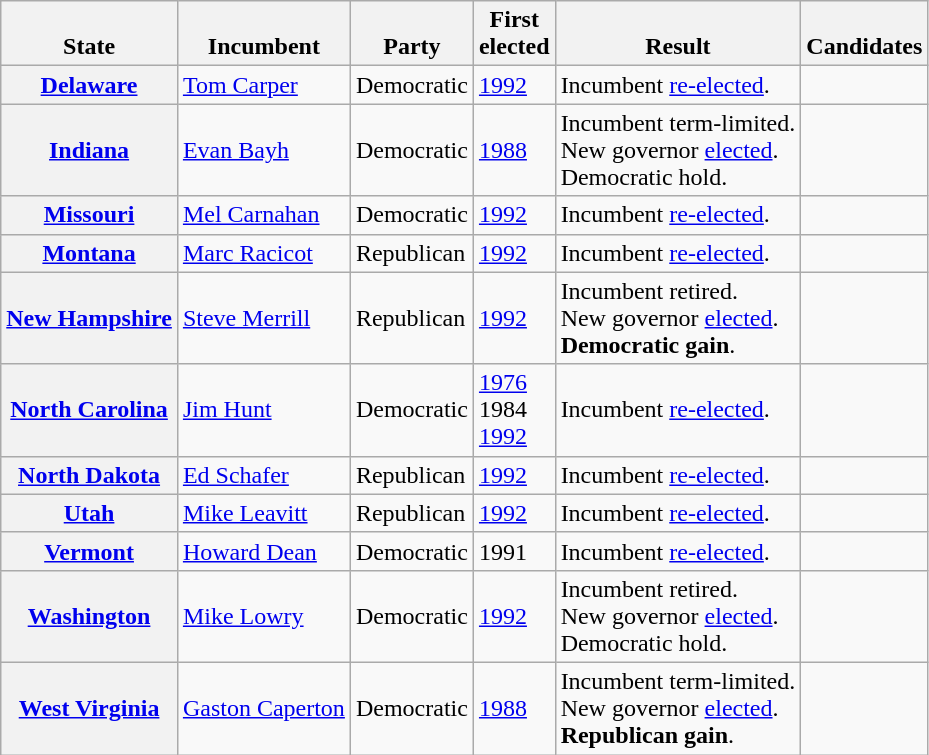<table class="wikitable sortable">
<tr valign=bottom>
<th>State</th>
<th>Incumbent</th>
<th>Party</th>
<th>First<br>elected</th>
<th>Result</th>
<th>Candidates</th>
</tr>
<tr>
<th><a href='#'>Delaware</a></th>
<td><a href='#'>Tom Carper</a></td>
<td>Democratic</td>
<td><a href='#'>1992</a></td>
<td>Incumbent <a href='#'>re-elected</a>.</td>
<td nowrap></td>
</tr>
<tr>
<th><a href='#'>Indiana</a></th>
<td><a href='#'>Evan Bayh</a></td>
<td>Democratic</td>
<td><a href='#'>1988</a></td>
<td>Incumbent term-limited.<br>New governor <a href='#'>elected</a>.<br>Democratic hold.</td>
<td nowrap></td>
</tr>
<tr>
<th><a href='#'>Missouri</a></th>
<td><a href='#'>Mel Carnahan</a></td>
<td>Democratic</td>
<td><a href='#'>1992</a></td>
<td>Incumbent <a href='#'>re-elected</a>.</td>
<td nowrap></td>
</tr>
<tr>
<th><a href='#'>Montana</a></th>
<td><a href='#'>Marc Racicot</a></td>
<td>Republican</td>
<td><a href='#'>1992</a></td>
<td>Incumbent <a href='#'>re-elected</a>.</td>
<td nowrap></td>
</tr>
<tr>
<th><a href='#'>New Hampshire</a></th>
<td><a href='#'>Steve Merrill</a></td>
<td>Republican</td>
<td><a href='#'>1992</a></td>
<td>Incumbent retired.<br>New governor <a href='#'>elected</a>.<br><strong>Democratic gain</strong>.</td>
<td nowrap></td>
</tr>
<tr>
<th><a href='#'>North Carolina</a></th>
<td><a href='#'>Jim Hunt</a></td>
<td>Democratic</td>
<td><a href='#'>1976</a><br>1984 <br><a href='#'>1992</a></td>
<td>Incumbent <a href='#'>re-elected</a>.</td>
<td nowrap></td>
</tr>
<tr>
<th><a href='#'>North Dakota</a></th>
<td><a href='#'>Ed Schafer</a></td>
<td>Republican</td>
<td><a href='#'>1992</a></td>
<td>Incumbent <a href='#'>re-elected</a>.</td>
<td nowrap></td>
</tr>
<tr>
<th><a href='#'>Utah</a></th>
<td><a href='#'>Mike Leavitt</a></td>
<td>Republican</td>
<td><a href='#'>1992</a></td>
<td>Incumbent <a href='#'>re-elected</a>.</td>
<td nowrap></td>
</tr>
<tr>
<th><a href='#'>Vermont</a></th>
<td><a href='#'>Howard Dean</a></td>
<td>Democratic</td>
<td>1991</td>
<td>Incumbent <a href='#'>re-elected</a>.</td>
<td nowrap></td>
</tr>
<tr>
<th><a href='#'>Washington</a></th>
<td><a href='#'>Mike Lowry</a></td>
<td>Democratic</td>
<td><a href='#'>1992</a></td>
<td>Incumbent retired.<br>New governor <a href='#'>elected</a>.<br>Democratic hold.</td>
<td nowrap></td>
</tr>
<tr>
<th><a href='#'>West Virginia</a></th>
<td><a href='#'>Gaston Caperton</a></td>
<td>Democratic</td>
<td><a href='#'>1988</a></td>
<td>Incumbent term-limited.<br>New governor <a href='#'>elected</a>.<br><strong>Republican gain</strong>.</td>
<td nowrap></td>
</tr>
</table>
